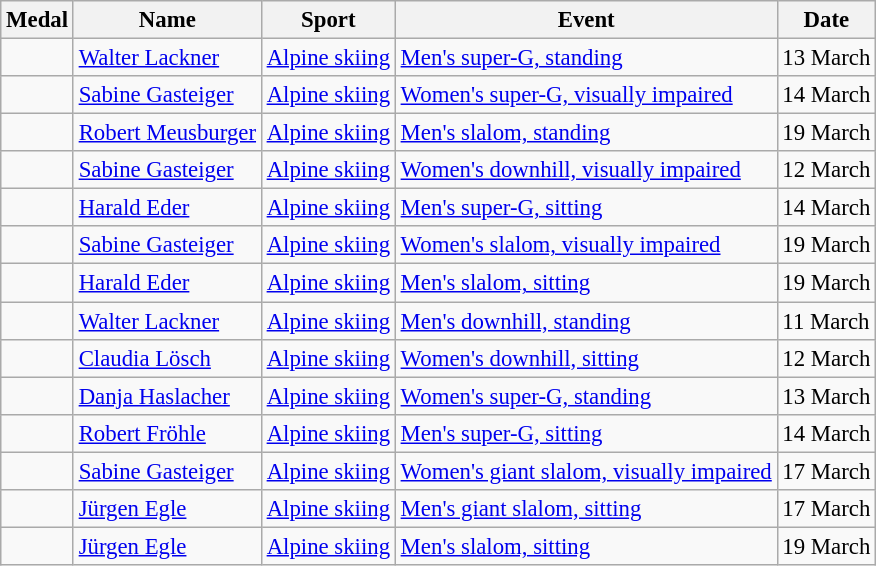<table class="wikitable sortable" style="font-size:95%">
<tr>
<th>Medal</th>
<th>Name</th>
<th>Sport</th>
<th>Event</th>
<th>Date</th>
</tr>
<tr>
<td></td>
<td><a href='#'>Walter Lackner</a></td>
<td><a href='#'>Alpine skiing</a></td>
<td><a href='#'>Men's super-G, standing</a></td>
<td>13 March</td>
</tr>
<tr>
<td></td>
<td><a href='#'>Sabine Gasteiger</a></td>
<td><a href='#'>Alpine skiing</a></td>
<td><a href='#'>Women's super-G, visually impaired</a></td>
<td>14 March</td>
</tr>
<tr>
<td></td>
<td><a href='#'>Robert Meusburger</a></td>
<td><a href='#'>Alpine skiing</a></td>
<td><a href='#'>Men's slalom, standing</a></td>
<td>19 March</td>
</tr>
<tr>
<td></td>
<td><a href='#'>Sabine Gasteiger</a></td>
<td><a href='#'>Alpine skiing</a></td>
<td><a href='#'>Women's downhill, visually impaired</a></td>
<td>12 March</td>
</tr>
<tr>
<td></td>
<td><a href='#'>Harald Eder</a></td>
<td><a href='#'>Alpine skiing</a></td>
<td><a href='#'>Men's super-G, sitting</a></td>
<td>14 March</td>
</tr>
<tr>
<td></td>
<td><a href='#'>Sabine Gasteiger</a></td>
<td><a href='#'>Alpine skiing</a></td>
<td><a href='#'>Women's slalom, visually impaired</a></td>
<td>19 March</td>
</tr>
<tr>
<td></td>
<td><a href='#'>Harald Eder</a></td>
<td><a href='#'>Alpine skiing</a></td>
<td><a href='#'>Men's slalom, sitting</a></td>
<td>19 March</td>
</tr>
<tr>
<td></td>
<td><a href='#'>Walter Lackner</a></td>
<td><a href='#'>Alpine skiing</a></td>
<td><a href='#'>Men's downhill, standing</a></td>
<td>11 March</td>
</tr>
<tr>
<td></td>
<td><a href='#'>Claudia Lösch</a></td>
<td><a href='#'>Alpine skiing</a></td>
<td><a href='#'>Women's downhill, sitting</a></td>
<td>12 March</td>
</tr>
<tr>
<td></td>
<td><a href='#'>Danja Haslacher</a></td>
<td><a href='#'>Alpine skiing</a></td>
<td><a href='#'>Women's super-G, standing</a></td>
<td>13 March</td>
</tr>
<tr>
<td></td>
<td><a href='#'>Robert Fröhle</a></td>
<td><a href='#'>Alpine skiing</a></td>
<td><a href='#'>Men's super-G, sitting</a></td>
<td>14 March</td>
</tr>
<tr>
<td></td>
<td><a href='#'>Sabine Gasteiger</a></td>
<td><a href='#'>Alpine skiing</a></td>
<td><a href='#'>Women's giant slalom, visually impaired</a></td>
<td>17 March</td>
</tr>
<tr>
<td></td>
<td><a href='#'>Jürgen Egle</a></td>
<td><a href='#'>Alpine skiing</a></td>
<td><a href='#'>Men's giant slalom, sitting</a></td>
<td>17 March</td>
</tr>
<tr>
<td></td>
<td><a href='#'>Jürgen Egle</a></td>
<td><a href='#'>Alpine skiing</a></td>
<td><a href='#'>Men's slalom, sitting</a></td>
<td>19 March</td>
</tr>
</table>
